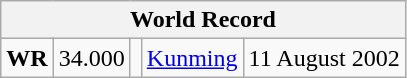<table class="wikitable">
<tr>
<th colspan=5>World Record</th>
</tr>
<tr>
<td><strong>WR</strong></td>
<td>34.000</td>
<td></td>
<td><a href='#'>Kunming</a> </td>
<td>11 August 2002</td>
</tr>
</table>
